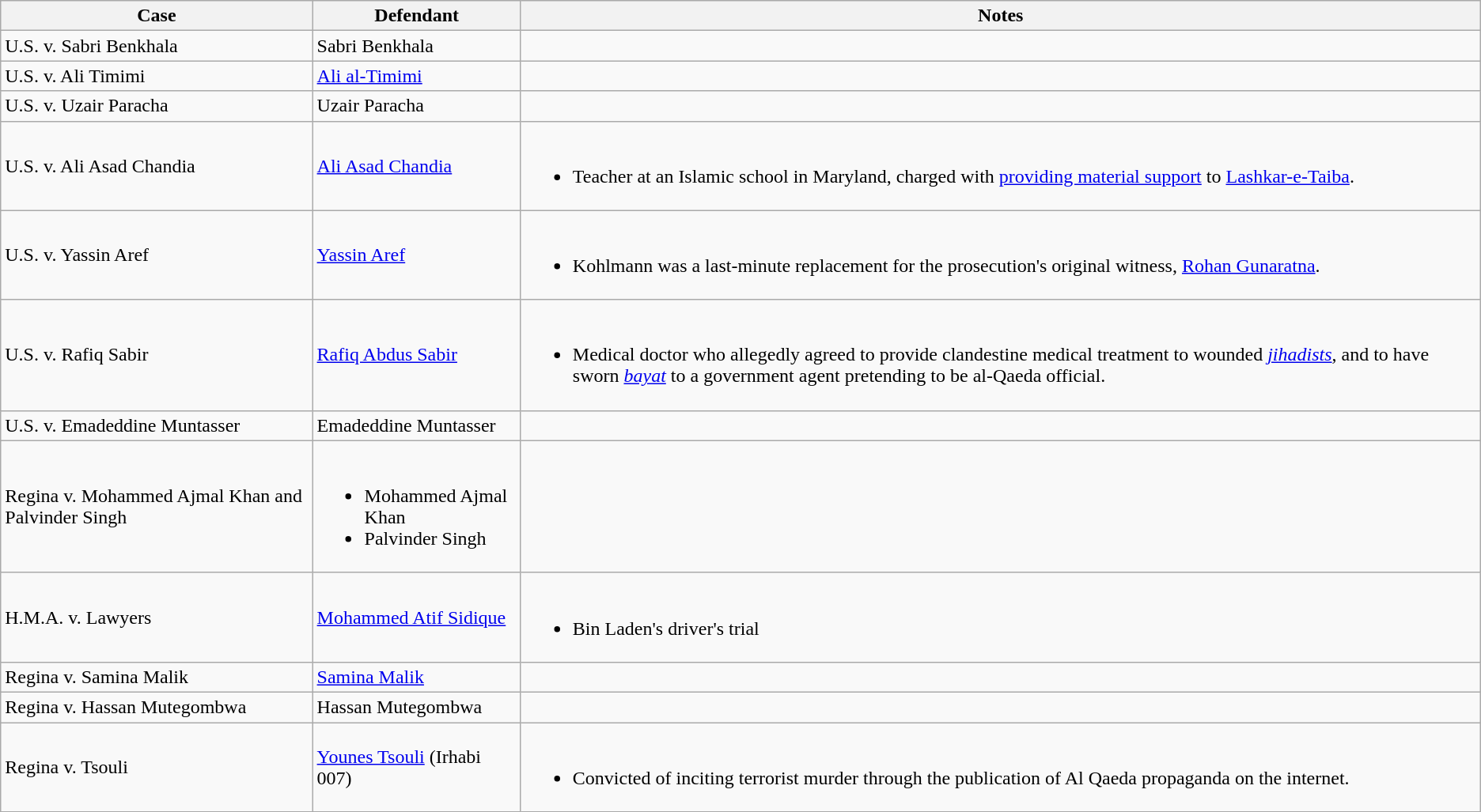<table class="wikitable">
<tr>
<th><strong>Case</strong></th>
<th><strong>Defendant</strong></th>
<th><strong>Notes</strong></th>
</tr>
<tr>
<td>U.S. v. Sabri Benkhala</td>
<td>Sabri Benkhala</td>
<td></td>
</tr>
<tr>
<td>U.S. v. Ali Timimi</td>
<td><a href='#'>Ali al-Timimi</a></td>
<td></td>
</tr>
<tr>
<td>U.S. v. Uzair Paracha</td>
<td>Uzair Paracha</td>
<td></td>
</tr>
<tr>
<td>U.S. v. Ali Asad Chandia</td>
<td><a href='#'>Ali Asad Chandia</a></td>
<td><br><ul><li>Teacher at an Islamic school in Maryland, charged with <a href='#'>providing material support</a> to <a href='#'>Lashkar-e-Taiba</a>.</li></ul></td>
</tr>
<tr>
<td>U.S. v. Yassin Aref</td>
<td><a href='#'>Yassin Aref</a></td>
<td><br><ul><li>Kohlmann was a last-minute replacement for the prosecution's original witness, <a href='#'>Rohan Gunaratna</a>.</li></ul></td>
</tr>
<tr>
<td>U.S. v. Rafiq Sabir</td>
<td><a href='#'>Rafiq Abdus Sabir</a></td>
<td><br><ul><li>Medical doctor who allegedly agreed to provide clandestine medical treatment to wounded <em><a href='#'>jihadists</a></em>, and to have sworn <em><a href='#'>bayat</a></em> to a government agent pretending to be al-Qaeda official.</li></ul></td>
</tr>
<tr>
<td>U.S. v. Emadeddine Muntasser</td>
<td>Emadeddine Muntasser</td>
<td></td>
</tr>
<tr>
<td>Regina v. Mohammed Ajmal Khan and Palvinder Singh</td>
<td><br><ul><li>Mohammed Ajmal Khan</li><li>Palvinder Singh</li></ul></td>
<td></td>
</tr>
<tr>
<td>H.M.A. v. Lawyers</td>
<td><a href='#'>Mohammed Atif Sidique</a></td>
<td><br><ul><li>Bin Laden's driver's trial</li></ul></td>
</tr>
<tr>
<td>Regina v. Samina Malik</td>
<td><a href='#'>Samina Malik</a></td>
<td></td>
</tr>
<tr>
<td>Regina v. Hassan Mutegombwa</td>
<td>Hassan Mutegombwa</td>
<td></td>
</tr>
<tr>
<td>Regina v. Tsouli</td>
<td><a href='#'>Younes Tsouli</a> (Irhabi 007)</td>
<td><br><ul><li>Convicted of inciting terrorist murder through the publication of Al Qaeda propaganda on the internet.</li></ul></td>
</tr>
</table>
